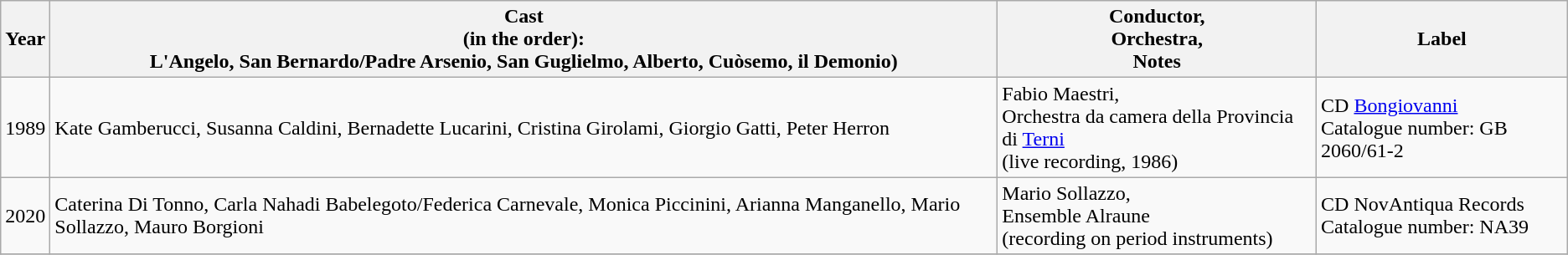<table class="wikitable">
<tr>
<th>Year</th>
<th>Cast<br>(in the order):<br>L'Angelo, San Bernardo/Padre Arsenio, San Guglielmo, Alberto, Cuòsemo, il Demonio)</th>
<th>Conductor,<br>Orchestra,<br>Notes</th>
<th>Label</th>
</tr>
<tr>
<td>1989</td>
<td>Kate Gamberucci, Susanna Caldini, Bernadette Lucarini, Cristina Girolami, Giorgio Gatti, Peter Herron</td>
<td>Fabio Maestri, <br>Orchestra da camera della Provincia di <a href='#'>Terni</a><br>(live recording, 1986)</td>
<td>CD <a href='#'>Bongiovanni</a><br>Catalogue number: GB 2060/61-2</td>
</tr>
<tr>
<td>2020</td>
<td>Caterina Di Tonno, Carla Nahadi Babelegoto/Federica Carnevale, Monica Piccinini, Arianna Manganello, Mario Sollazzo, Mauro Borgioni</td>
<td>Mario Sollazzo, <br>Ensemble Alraune <br>(recording on period instruments)</td>
<td>CD NovAntiqua Records<br>Catalogue number: NA39</td>
</tr>
<tr>
</tr>
</table>
